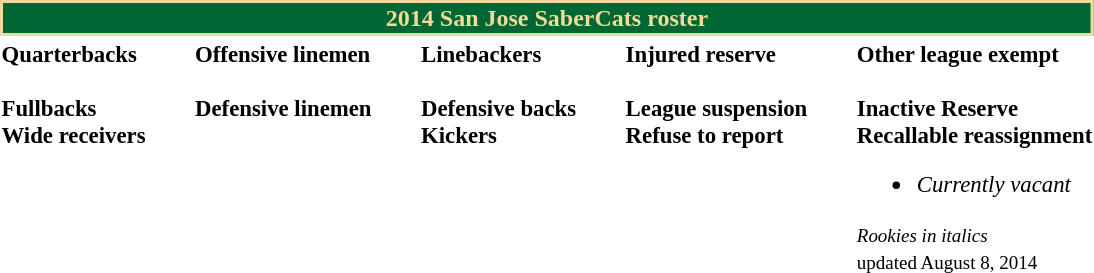<table class="toccolours" style="text-align: left;">
<tr>
<th colspan=9 style="background:#063; border: 2px solid #ed9; color:#ed9; text-align:center;"><strong>2014 San Jose SaberCats roster</strong></th>
</tr>
<tr>
<td style="font-size: 95%;" valign="top"><strong>Quarterbacks</strong><br>
<br><strong>Fullbacks</strong>
<br><strong>Wide receivers</strong>




</td>
<td style="width: 25px;"></td>
<td style="font-size: 95%;" valign="top"><strong>Offensive linemen</strong><br>




<br><strong>Defensive linemen</strong>



</td>
<td style="width: 25px;"></td>
<td style="font-size: 95%;" valign="top"><strong>Linebackers</strong><br><br><strong>Defensive backs</strong>




<br><strong>Kickers</strong>
</td>
<td style="width: 25px;"></td>
<td style="font-size: 95%;" valign="top"><strong>Injured reserve</strong><br>










<br><strong>League suspension</strong>






<br><strong>Refuse to report</strong>
</td>
<td style="width: 25px;"></td>
<td style="font-size: 95%;" valign="top"><strong>Other league exempt</strong><br>

<br><strong>Inactive Reserve</strong>

<br><strong>Recallable reassignment</strong><ul><li><em>Currently vacant</em></li></ul><small><em>Rookies in italics</em><br><span></span> updated August 8, 2014</small><br>
</td>
</tr>
<tr>
</tr>
</table>
